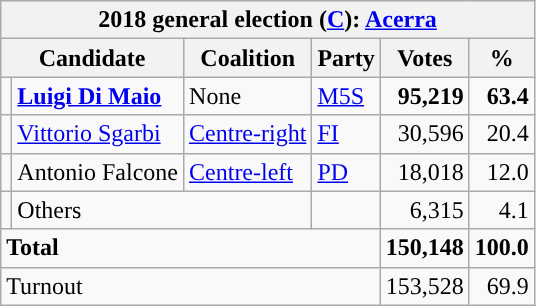<table class=wikitable style="text-align:right">
<tr>
<th colspan=6>2018 general election (<a href='#'>C</a>): <a href='#'>Acerra</a></th>
</tr>
<tr>
<th colspan=2>Candidate</th>
<th>Coalition</th>
<th>Party</th>
<th>Votes</th>
<th>%</th>
</tr>
<tr>
<td></td>
<td align=left><strong><a href='#'>Luigi Di Maio</a></strong></td>
<td align=left>None</td>
<td align=left><a href='#'>M5S</a></td>
<td><strong>95,219</strong></td>
<td><strong>63.4</strong></td>
</tr>
<tr>
<td></td>
<td align=left><a href='#'>Vittorio Sgarbi</a></td>
<td align=left><a href='#'>Centre-right</a></td>
<td align=left><a href='#'>FI</a></td>
<td>30,596</td>
<td>20.4</td>
</tr>
<tr>
<td></td>
<td align=left>Antonio Falcone</td>
<td align=left><a href='#'>Centre-left</a></td>
<td align=left><a href='#'>PD</a></td>
<td>18,018</td>
<td>12.0</td>
</tr>
<tr>
<td></td>
<td align=left colspan=2>Others</td>
<td></td>
<td>6,315</td>
<td>4.1</td>
</tr>
<tr>
<td align=left colspan=4><strong>Total</strong></td>
<td><strong>150,148</strong></td>
<td><strong>100.0</strong></td>
</tr>
<tr>
<td align=left colspan=4>Turnout</td>
<td>153,528</td>
<td>69.9</td>
</tr>
</table>
